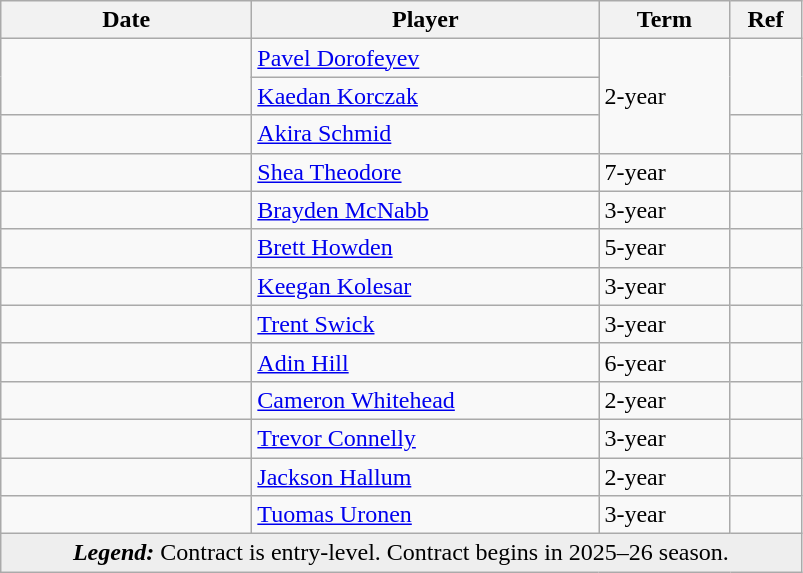<table class="wikitable">
<tr>
<th style="width: 10em;">Date</th>
<th style="width: 14em;">Player</th>
<th style="width: 5em;">Term</th>
<th style="width: 2.5em;">Ref</th>
</tr>
<tr>
<td rowspan="2"></td>
<td><a href='#'>Pavel Dorofeyev</a></td>
<td rowspan="3">2-year</td>
<td rowspan="2"></td>
</tr>
<tr>
<td><a href='#'>Kaedan Korczak</a></td>
</tr>
<tr>
<td></td>
<td><a href='#'>Akira Schmid</a></td>
<td></td>
</tr>
<tr>
<td></td>
<td><a href='#'>Shea Theodore</a></td>
<td>7-year</td>
<td></td>
</tr>
<tr>
<td></td>
<td><a href='#'>Brayden McNabb</a></td>
<td>3-year</td>
<td></td>
</tr>
<tr>
<td></td>
<td><a href='#'>Brett Howden</a></td>
<td>5-year</td>
<td></td>
</tr>
<tr>
<td></td>
<td><a href='#'>Keegan Kolesar</a></td>
<td>3-year</td>
<td></td>
</tr>
<tr>
<td></td>
<td><a href='#'>Trent Swick</a></td>
<td>3-year</td>
<td></td>
</tr>
<tr>
<td></td>
<td><a href='#'>Adin Hill</a></td>
<td>6-year</td>
<td></td>
</tr>
<tr>
<td></td>
<td><a href='#'>Cameron Whitehead</a></td>
<td>2-year</td>
<td></td>
</tr>
<tr>
<td></td>
<td><a href='#'>Trevor Connelly</a></td>
<td>3-year</td>
<td></td>
</tr>
<tr>
<td></td>
<td><a href='#'>Jackson Hallum</a></td>
<td>2-year</td>
<td></td>
</tr>
<tr>
<td></td>
<td><a href='#'>Tuomas Uronen</a></td>
<td>3-year</td>
<td></td>
</tr>
<tr>
<td colspan="6" style="text-align:center" bgcolor="eeeeee"><strong><em>Legend:</em></strong>  Contract is entry-level.  Contract begins in 2025–26 season.</td>
</tr>
</table>
